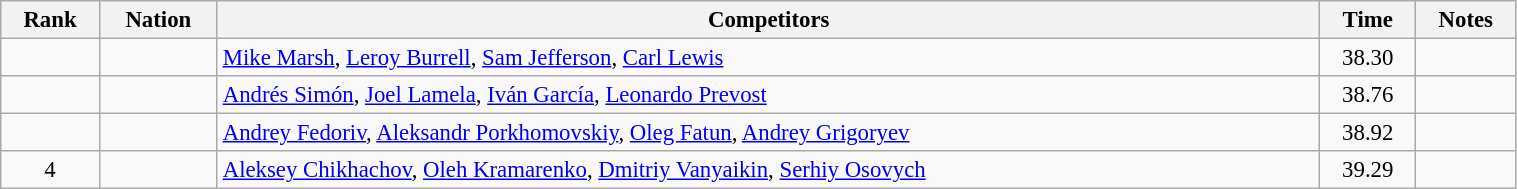<table class="wikitable sortable" width=80% style="text-align:center; font-size:95%">
<tr>
<th>Rank</th>
<th>Nation</th>
<th>Competitors</th>
<th>Time</th>
<th>Notes</th>
</tr>
<tr>
<td></td>
<td align=left></td>
<td align=left><a href='#'>Mike Marsh</a>, <a href='#'>Leroy Burrell</a>, <a href='#'>Sam Jefferson</a>, <a href='#'>Carl Lewis</a></td>
<td>38.30</td>
<td></td>
</tr>
<tr>
<td></td>
<td align=left></td>
<td align=left><a href='#'>Andrés Simón</a>, <a href='#'>Joel Lamela</a>, <a href='#'>Iván García</a>, <a href='#'>Leonardo Prevost</a></td>
<td>38.76</td>
<td></td>
</tr>
<tr>
<td></td>
<td align=left></td>
<td align=left><a href='#'>Andrey Fedoriv</a>, <a href='#'>Aleksandr Porkhomovskiy</a>, <a href='#'>Oleg Fatun</a>, <a href='#'>Andrey Grigoryev</a></td>
<td>38.92</td>
<td></td>
</tr>
<tr>
<td>4</td>
<td align=left></td>
<td align=left><a href='#'>Aleksey Chikhachov</a>, <a href='#'>Oleh Kramarenko</a>, <a href='#'>Dmitriy Vanyaikin</a>, <a href='#'>Serhiy Osovych</a></td>
<td>39.29</td>
<td></td>
</tr>
</table>
